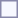<table style="border:1px solid #8888aa; background-color:#f7f8ff; padding:5px; font-size:95%; margin: 0px 12px 12px 0px;">
</table>
